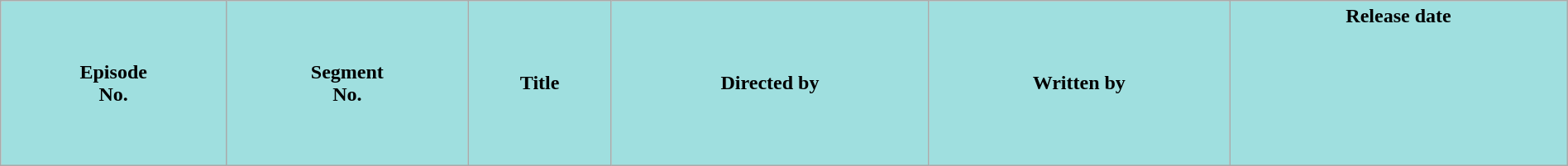<table class="wikitable plainrowheaders" style="width:100%;">
<tr>
<th ! style="background:#9FDFDF;">Episode<br>No.</th>
<th ! style="background:#9FDFDF;">Segment<br>No.</th>
<th ! style="background:#9FDFDF;">Title</th>
<th ! style="background:#9FDFDF;">Directed by</th>
<th ! style="background:#9FDFDF;">Written by</th>
<th ! style="background:#9FDFDF;">Release date<br>

<br>
<br>
<br>
<br>
<br>






<br>





</th>
</tr>
</table>
